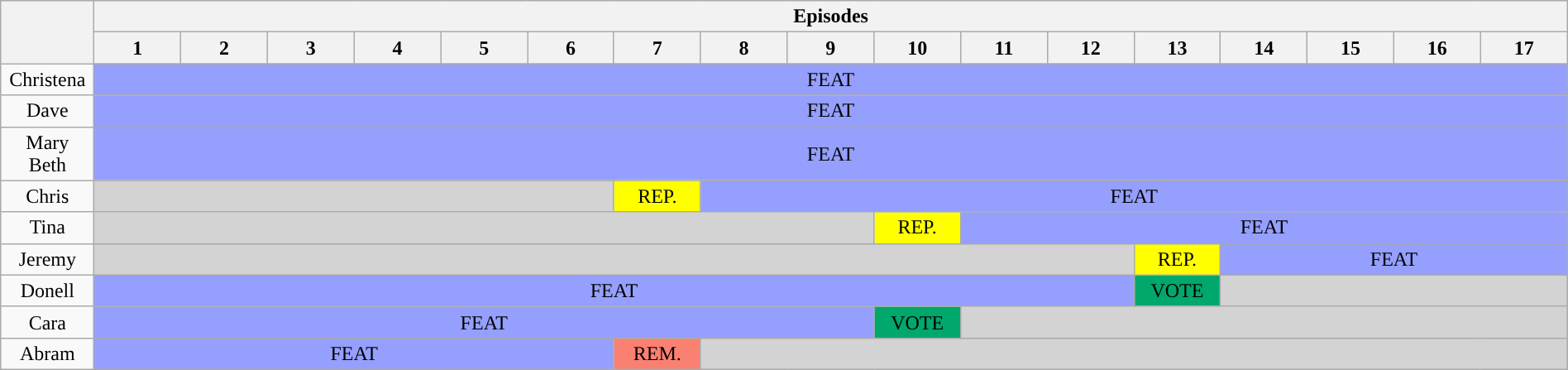<table class="wikitable plainrowheaders" style="text-align:center; width:100%;">
<tr>
<th scope="col" rowspan="2" style="width:5%;"></th>
<th scope="col" colspan="17">Episodes</th>
</tr>
<tr>
<th scope="col" style="width:5%;">1</th>
<th scope="col" style="width:5%;">2</th>
<th scope="col" style="width:5%;">3</th>
<th scope="col" style="width:5%;">4</th>
<th scope="col" style="width:5%;">5</th>
<th scope="col" style="width:5%;">6</th>
<th scope="col" style="width:5%;">7</th>
<th scope="col" style="width:5%;">8</th>
<th scope="col" style="width:5%;">9</th>
<th scope="col" style="width:5%;">10</th>
<th scope="col" style="width:5%;">11</th>
<th scope="col" style="width:5%;">12</th>
<th scope="col" style="width:5%;">13</th>
<th scope="col" style="width:5%;">14</th>
<th scope="col" style="width:5%;">15</th>
<th scope="col" style="width:5%;">16</th>
<th scope="col" style="width:5%;">17</th>
</tr>
<tr>
<td scope="row">Christena</td>
<td style="background:#959FFD;" colspan="17">FEAT</td>
</tr>
<tr>
<td scope="row">Dave</td>
<td style="background:#959FFD;" colspan="17">FEAT</td>
</tr>
<tr>
<td scope="row">Mary Beth</td>
<td style="background:#959FFD;" colspan="17">FEAT</td>
</tr>
<tr>
<td scope="row">Chris</td>
<td style="background:lightgrey;" colspan="6"></td>
<td style="background:#FFFF00;">REP.</td>
<td style="background:#959FFD;" colspan="10">FEAT</td>
</tr>
<tr>
<td scope="row">Tina</td>
<td style="background:lightgrey;" colspan="9"></td>
<td style="background:#FFFF00;">REP.</td>
<td style="background:#959FFD;" colspan="7">FEAT</td>
</tr>
<tr>
<td scope="row">Jeremy</td>
<td style="background:lightgrey;" colspan="12"></td>
<td style="background:#FFFF00;">REP.</td>
<td style="background:#959FFD;" colspan="7">FEAT</td>
</tr>
<tr>
<td scope="row">Donell</td>
<td style="background:#959FFD;" colspan="12">FEAT</td>
<td style="background:#00A86B;">VOTE</td>
<td style="background:lightgrey;" colspan="7"></td>
</tr>
<tr>
<td scope="row">Cara</td>
<td style="background:#959FFD;" colspan="9">FEAT</td>
<td style="background:#00A86B;">VOTE</td>
<td style="background:lightgrey;" colspan="7"></td>
</tr>
<tr>
<td scope="row">Abram</td>
<td style="background:#959FFD;" colspan="6">FEAT</td>
<td style="background:#FA8072;">REM.</td>
<td style="background:lightgrey;" colspan="10"></td>
</tr>
</table>
